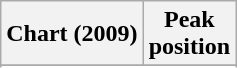<table class="wikitable sortable">
<tr>
<th>Chart (2009)</th>
<th>Peak<br>position</th>
</tr>
<tr>
</tr>
<tr>
</tr>
<tr>
</tr>
<tr>
</tr>
</table>
